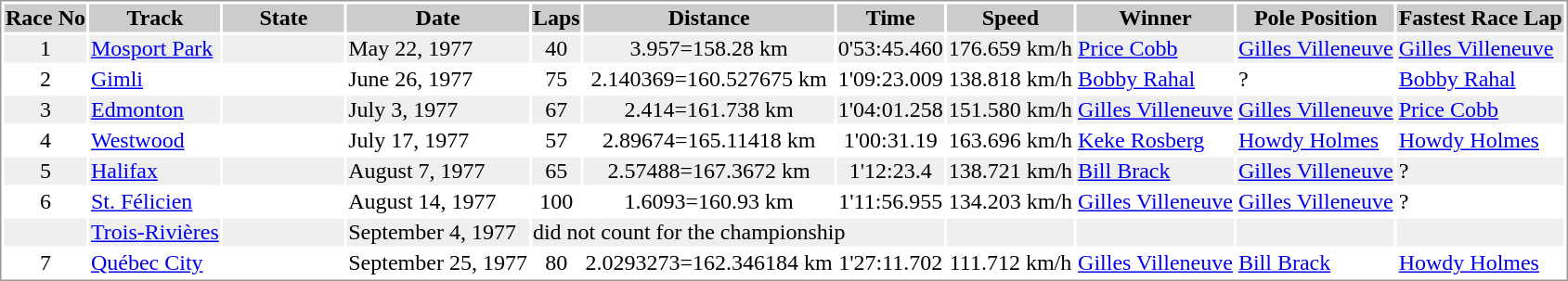<table border="0" style="border: 1px solid #999; background-color:#FFFFFF; text-align:center">
<tr align="center" style="background:#CCCCCC;">
<th>Race No</th>
<th>Track</th>
<th>State</th>
<th>Date</th>
<th>Laps</th>
<th>Distance</th>
<th>Time</th>
<th>Speed</th>
<th>Winner</th>
<th>Pole Position</th>
<th>Fastest Race Lap</th>
</tr>
<tr style="background:#EFEFEF;">
<td>1</td>
<td align="left"><a href='#'>Mosport Park</a></td>
<td align="left" width="85"></td>
<td align="left">May 22, 1977</td>
<td>40</td>
<td>3.957=158.28 km</td>
<td>0'53:45.460</td>
<td>176.659 km/h</td>
<td align="left"><a href='#'>Price Cobb</a></td>
<td align="left"><a href='#'>Gilles Villeneuve</a></td>
<td align="left"><a href='#'>Gilles Villeneuve</a></td>
</tr>
<tr>
<td>2</td>
<td align="left"><a href='#'>Gimli</a></td>
<td align="left"></td>
<td align="left">June 26, 1977</td>
<td>75</td>
<td>2.140369=160.527675 km</td>
<td>1'09:23.009</td>
<td>138.818 km/h</td>
<td align="left"><a href='#'>Bobby Rahal</a></td>
<td align="left">?</td>
<td align="left"><a href='#'>Bobby Rahal</a></td>
</tr>
<tr style="background:#EFEFEF;">
<td>3</td>
<td align="left"><a href='#'>Edmonton</a></td>
<td align="left"></td>
<td align="left">July 3, 1977</td>
<td>67</td>
<td>2.414=161.738 km</td>
<td>1'04:01.258</td>
<td>151.580 km/h</td>
<td align="left"><a href='#'>Gilles Villeneuve</a></td>
<td align="left"><a href='#'>Gilles Villeneuve</a></td>
<td align="left"><a href='#'>Price Cobb</a></td>
</tr>
<tr>
<td>4</td>
<td align="left"><a href='#'>Westwood</a></td>
<td align="left"></td>
<td align="left">July 17, 1977</td>
<td>57</td>
<td>2.89674=165.11418 km</td>
<td>1'00:31.19</td>
<td>163.696 km/h</td>
<td align="left"><a href='#'>Keke Rosberg</a></td>
<td align="left"><a href='#'>Howdy Holmes</a></td>
<td align="left"><a href='#'>Howdy Holmes</a></td>
</tr>
<tr style="background:#EFEFEF;">
<td>5</td>
<td align="left"><a href='#'>Halifax</a></td>
<td align="left"></td>
<td align="left">August 7, 1977</td>
<td>65</td>
<td>2.57488=167.3672 km</td>
<td>1'12:23.4</td>
<td>138.721 km/h</td>
<td align="left"><a href='#'>Bill Brack</a></td>
<td align="left"><a href='#'>Gilles Villeneuve</a></td>
<td align="left">?</td>
</tr>
<tr>
<td>6</td>
<td align="left"><a href='#'>St. Félicien</a></td>
<td align="left"></td>
<td align="left">August 14, 1977</td>
<td>100</td>
<td>1.6093=160.93 km</td>
<td>1'11:56.955</td>
<td>134.203 km/h</td>
<td align="left"><a href='#'>Gilles Villeneuve</a></td>
<td align="left"><a href='#'>Gilles Villeneuve</a></td>
<td align="left">?</td>
</tr>
<tr style="background:#EFEFEF;">
<td></td>
<td align="left"><a href='#'>Trois-Rivières</a></td>
<td align="left"></td>
<td align="left">September 4, 1977</td>
<td colspan=3 align="left">did not count for the championship</td>
<td></td>
<td></td>
<td></td>
<td></td>
</tr>
<tr>
<td>7</td>
<td align="left"><a href='#'>Québec City</a></td>
<td align="left"></td>
<td align="left">September 25, 1977</td>
<td>80</td>
<td>2.0293273=162.346184 km</td>
<td>1'27:11.702</td>
<td>111.712 km/h</td>
<td align="left"><a href='#'>Gilles Villeneuve</a></td>
<td align="left"><a href='#'>Bill Brack</a></td>
<td align="left"><a href='#'>Howdy Holmes</a></td>
</tr>
</table>
